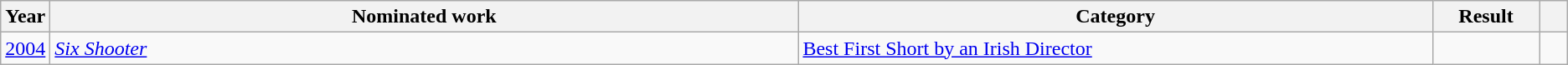<table class="wikitable">
<tr>
<th scope="col" style="width:1em;">Year</th>
<th scope="col" style="width:39em;">Nominated work</th>
<th scope="col" style="width:33em;">Category</th>
<th scope="col" style="width:5em;">Result</th>
<th scope="col" style="width:1em;"></th>
</tr>
<tr>
<td><a href='#'>2004</a></td>
<td><em><a href='#'>Six Shooter</a></em></td>
<td><a href='#'>Best First Short by an Irish Director</a></td>
<td></td>
<td style="text-align:center;"></td>
</tr>
</table>
